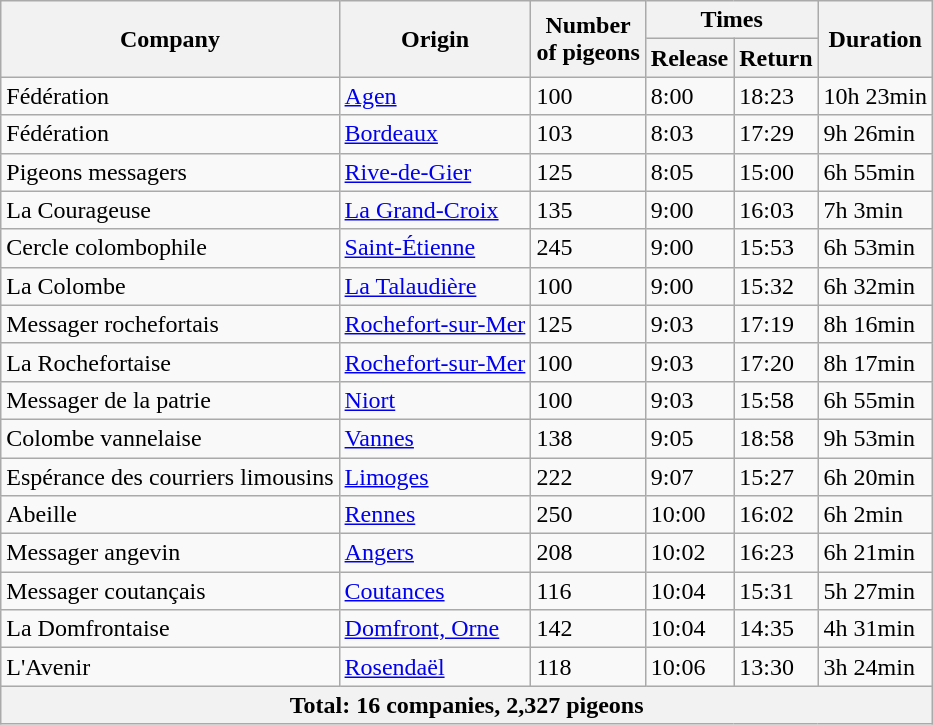<table class="wikitable">
<tr>
<th rowspan="2">Company</th>
<th rowspan="2">Origin</th>
<th rowspan="2">Number<br>of pigeons</th>
<th colspan="2">Times</th>
<th rowspan="2">Duration</th>
</tr>
<tr>
<th>Release</th>
<th>Return</th>
</tr>
<tr>
<td>Fédération</td>
<td><a href='#'>Agen</a></td>
<td>100</td>
<td>8:00</td>
<td>18:23</td>
<td>10h 23min</td>
</tr>
<tr>
<td>Fédération</td>
<td><a href='#'>Bordeaux</a></td>
<td>103</td>
<td>8:03</td>
<td>17:29</td>
<td>9h 26min</td>
</tr>
<tr>
<td>Pigeons messagers</td>
<td><a href='#'>Rive-de-Gier</a></td>
<td>125</td>
<td>8:05</td>
<td>15:00</td>
<td>6h 55min</td>
</tr>
<tr>
<td>La Courageuse</td>
<td><a href='#'>La Grand-Croix</a></td>
<td>135</td>
<td>9:00</td>
<td>16:03</td>
<td>7h 3min</td>
</tr>
<tr>
<td>Cercle colombophile</td>
<td><a href='#'>Saint-Étienne</a></td>
<td>245</td>
<td>9:00</td>
<td>15:53</td>
<td>6h 53min</td>
</tr>
<tr>
<td>La Colombe</td>
<td><a href='#'>La Talaudière</a></td>
<td>100</td>
<td>9:00</td>
<td>15:32</td>
<td>6h 32min</td>
</tr>
<tr>
<td>Messager rochefortais</td>
<td><a href='#'>Rochefort-sur-Mer</a></td>
<td>125</td>
<td>9:03</td>
<td>17:19</td>
<td>8h 16min</td>
</tr>
<tr>
<td>La Rochefortaise</td>
<td><a href='#'>Rochefort-sur-Mer</a></td>
<td>100</td>
<td>9:03</td>
<td>17:20</td>
<td>8h 17min</td>
</tr>
<tr>
<td>Messager de la patrie</td>
<td><a href='#'>Niort</a></td>
<td>100</td>
<td>9:03</td>
<td>15:58</td>
<td>6h 55min</td>
</tr>
<tr>
<td>Colombe vannelaise</td>
<td><a href='#'>Vannes</a></td>
<td>138</td>
<td>9:05</td>
<td>18:58</td>
<td>9h 53min</td>
</tr>
<tr>
<td>Espérance des courriers limousins</td>
<td><a href='#'>Limoges</a></td>
<td>222</td>
<td>9:07</td>
<td>15:27</td>
<td>6h 20min</td>
</tr>
<tr>
<td>Abeille</td>
<td><a href='#'>Rennes</a></td>
<td>250</td>
<td>10:00</td>
<td>16:02</td>
<td>6h 2min</td>
</tr>
<tr>
<td>Messager angevin</td>
<td><a href='#'>Angers</a></td>
<td>208</td>
<td>10:02</td>
<td>16:23</td>
<td>6h 21min</td>
</tr>
<tr>
<td>Messager coutançais</td>
<td><a href='#'>Coutances</a></td>
<td>116</td>
<td>10:04</td>
<td>15:31</td>
<td>5h 27min</td>
</tr>
<tr>
<td>La Domfrontaise</td>
<td><a href='#'>Domfront, Orne</a></td>
<td>142</td>
<td>10:04</td>
<td>14:35</td>
<td>4h 31min</td>
</tr>
<tr>
<td>L'Avenir</td>
<td><a href='#'>Rosendaël</a></td>
<td>118</td>
<td>10:06</td>
<td>13:30</td>
<td>3h 24min</td>
</tr>
<tr>
<th colspan="6">Total: 16 companies, 2,327 pigeons</th>
</tr>
</table>
